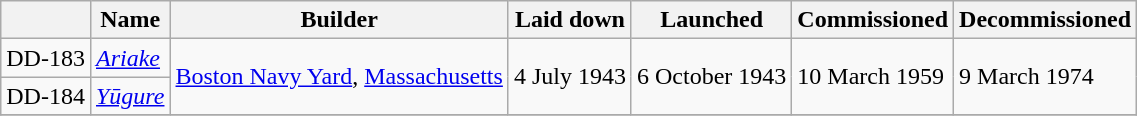<table class="wikitable">
<tr>
<th></th>
<th>Name</th>
<th>Builder</th>
<th>Laid down</th>
<th>Launched</th>
<th>Commissioned</th>
<th>Decommissioned</th>
</tr>
<tr>
<td>DD-183</td>
<td><a href='#'><em>Ariake</em></a></td>
<td rowspan="2" align="center"><a href='#'>Boston Navy Yard</a>, <a href='#'>Massachusetts</a></td>
<td rowspan="2">4 July 1943</td>
<td rowspan="2">6 October 1943</td>
<td rowspan="2">10 March 1959</td>
<td rowspan="2">9 March 1974</td>
</tr>
<tr>
<td>DD-184</td>
<td><a href='#'><em>Yūgure</em></a></td>
</tr>
<tr>
</tr>
</table>
